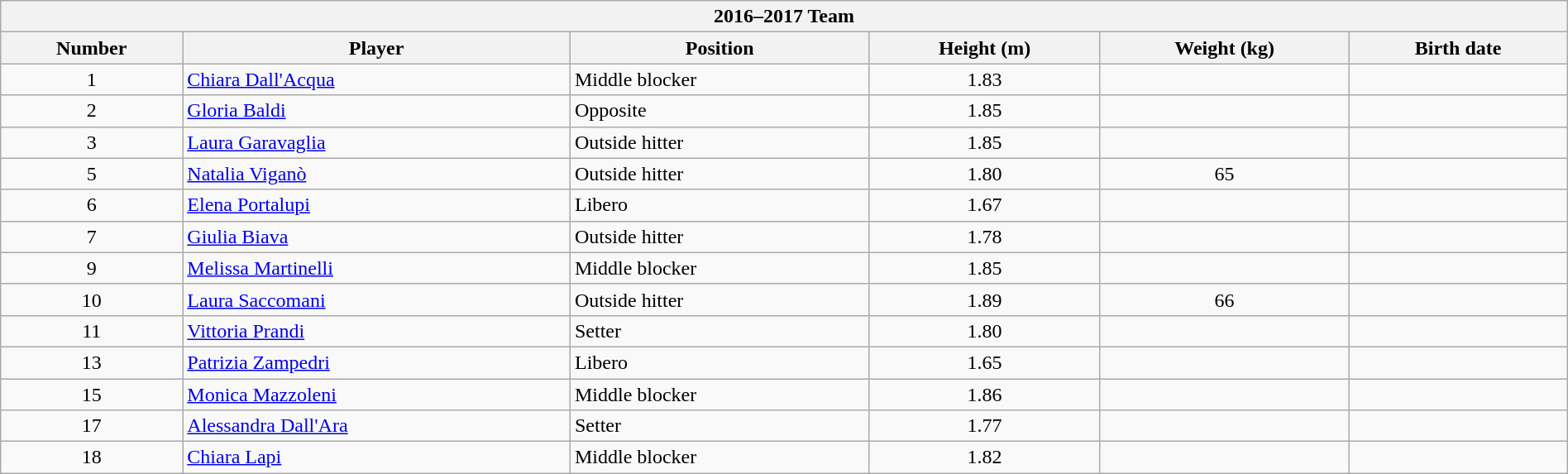<table class="wikitable collapsible collapsed" style="width:100%;">
<tr>
<th colspan=6><strong>2016–2017 Team</strong></th>
</tr>
<tr>
<th>Number</th>
<th>Player</th>
<th>Position</th>
<th>Height (m)</th>
<th>Weight (kg)</th>
<th>Birth date</th>
</tr>
<tr>
<td align=center>1</td>
<td> <a href='#'>Chiara Dall'Acqua</a></td>
<td>Middle blocker</td>
<td align=center>1.83</td>
<td align=center></td>
<td></td>
</tr>
<tr>
<td align=center>2</td>
<td> <a href='#'>Gloria Baldi</a></td>
<td>Opposite</td>
<td align=center>1.85</td>
<td align=center></td>
<td></td>
</tr>
<tr>
<td align=center>3</td>
<td> <a href='#'>Laura Garavaglia</a></td>
<td>Outside hitter</td>
<td align=center>1.85</td>
<td align=center></td>
<td></td>
</tr>
<tr>
<td align=center>5</td>
<td> <a href='#'>Natalia Viganò</a></td>
<td>Outside hitter</td>
<td align=center>1.80</td>
<td align=center>65</td>
<td></td>
</tr>
<tr>
<td align=center>6</td>
<td> <a href='#'>Elena Portalupi</a></td>
<td>Libero</td>
<td align=center>1.67</td>
<td align=center></td>
<td></td>
</tr>
<tr>
<td align=center>7</td>
<td> <a href='#'>Giulia Biava</a></td>
<td>Outside hitter</td>
<td align=center>1.78</td>
<td align=center></td>
<td></td>
</tr>
<tr>
<td align=center>9</td>
<td> <a href='#'>Melissa Martinelli</a></td>
<td>Middle blocker</td>
<td align=center>1.85</td>
<td align=center></td>
<td></td>
</tr>
<tr>
<td align=center>10</td>
<td> <a href='#'>Laura Saccomani</a></td>
<td>Outside hitter</td>
<td align=center>1.89</td>
<td align=center>66</td>
<td></td>
</tr>
<tr>
<td align=center>11</td>
<td> <a href='#'>Vittoria Prandi</a></td>
<td>Setter</td>
<td align=center>1.80</td>
<td align=center></td>
<td></td>
</tr>
<tr>
<td align=center>13</td>
<td> <a href='#'>Patrizia Zampedri</a></td>
<td>Libero</td>
<td align=center>1.65</td>
<td align=center></td>
<td></td>
</tr>
<tr>
<td align=center>15</td>
<td> <a href='#'>Monica Mazzoleni</a></td>
<td>Middle blocker</td>
<td align=center>1.86</td>
<td align=center></td>
<td></td>
</tr>
<tr>
<td align=center>17</td>
<td> <a href='#'>Alessandra Dall'Ara</a></td>
<td>Setter</td>
<td align=center>1.77</td>
<td align=center></td>
<td></td>
</tr>
<tr>
<td align=center>18</td>
<td> <a href='#'>Chiara Lapi</a></td>
<td>Middle blocker</td>
<td align=center>1.82</td>
<td align=center></td>
<td></td>
</tr>
</table>
